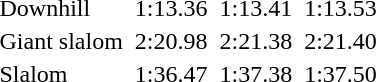<table>
<tr>
<td>Downhill<br></td>
<td></td>
<td align=center>1:13.36</td>
<td></td>
<td align=center>1:13.41</td>
<td></td>
<td align=center>1:13.53</td>
</tr>
<tr>
<td>Giant slalom<br></td>
<td></td>
<td align=center>2:20.98</td>
<td></td>
<td align=center>2:21.38</td>
<td></td>
<td align=center>2:21.40</td>
</tr>
<tr>
<td>Slalom<br></td>
<td></td>
<td align=center>1:36.47</td>
<td></td>
<td align=center>1:37.38</td>
<td></td>
<td align=center>1:37.50</td>
</tr>
</table>
